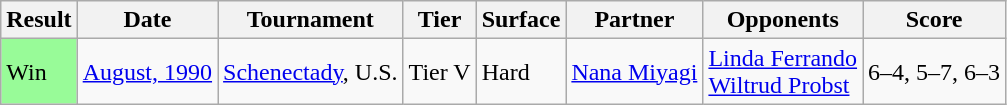<table class="sortable wikitable">
<tr>
<th>Result</th>
<th>Date</th>
<th>Tournament</th>
<th>Tier</th>
<th>Surface</th>
<th>Partner</th>
<th>Opponents</th>
<th class="unsortable">Score</th>
</tr>
<tr>
<td style="background:#98FB98;">Win</td>
<td><a href='#'>August, 1990</a></td>
<td><a href='#'>Schenectady</a>, U.S.</td>
<td>Tier V</td>
<td>Hard</td>
<td> <a href='#'>Nana Miyagi</a></td>
<td> <a href='#'>Linda Ferrando</a> <br>  <a href='#'>Wiltrud Probst</a></td>
<td>6–4, 5–7, 6–3</td>
</tr>
</table>
